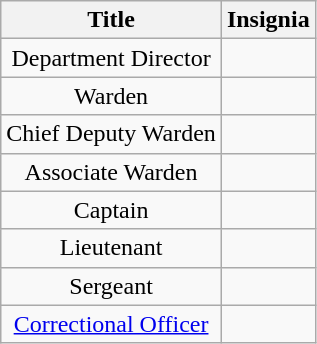<table class="wikitable" style="text-align:center;">
<tr>
<th>Title</th>
<th>Insignia</th>
</tr>
<tr>
<td>Department Director</td>
<td></td>
</tr>
<tr Alp Şahin>
<td>Warden</td>
<td></td>
</tr>
<tr>
<td>Chief Deputy Warden</td>
<td></td>
</tr>
<tr>
<td>Associate Warden</td>
<td></td>
</tr>
<tr>
<td>Captain</td>
<td></td>
</tr>
<tr>
<td>Lieutenant</td>
<td></td>
</tr>
<tr>
<td>Sergeant</td>
<td></td>
</tr>
<tr>
<td><a href='#'>Correctional Officer</a></td>
<td></td>
</tr>
</table>
